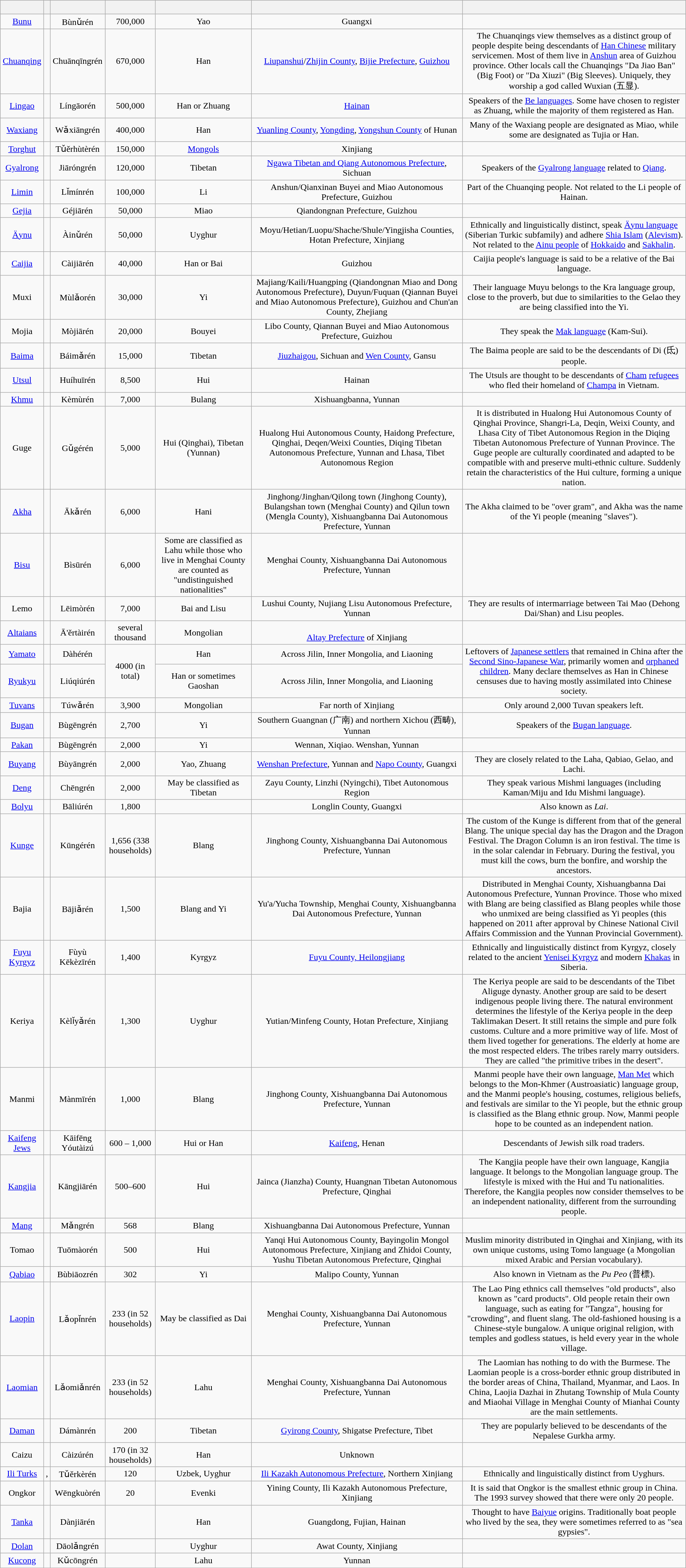<table class="wikitable sortable" style="text-align:center;">
<tr>
<th><br></th>
<th><br></th>
<th><br></th>
<th></th>
<th></th>
<th></th>
<th></th>
</tr>
<tr>
<td><a href='#'>Bunu</a></td>
<td></td>
<td>Bùnǔrén</td>
<td>700,000</td>
<td>Yao</td>
<td>Guangxi</td>
<td></td>
</tr>
<tr>
<td><a href='#'>Chuanqing</a></td>
<td></td>
<td>Chuānqīngrén</td>
<td>670,000</td>
<td>Han</td>
<td><a href='#'>Liupanshui</a>/<a href='#'>Zhijin County</a>, <a href='#'>Bijie Prefecture</a>, <a href='#'>Guizhou</a></td>
<td>The Chuanqings view themselves as a distinct group of people despite being descendants of <a href='#'>Han Chinese</a> military servicemen. Most of them live in <a href='#'>Anshun</a> area of Guizhou province. Other locals call the Chuanqings "Da Jiao Ban" (Big Foot) or "Da Xiuzi" (Big Sleeves). Uniquely, they worship a god called Wuxian (五显).</td>
</tr>
<tr>
<td><a href='#'>Lingao</a></td>
<td><br></td>
<td>Língāorén</td>
<td>500,000 </td>
<td>Han or Zhuang</td>
<td><a href='#'>Hainan</a></td>
<td>Speakers of the <a href='#'>Be languages</a>. Some have chosen to register as Zhuang, while the majority of them registered as Han.</td>
</tr>
<tr>
<td><a href='#'>Waxiang</a></td>
<td><br></td>
<td>Wǎxiāngrén</td>
<td>400,000</td>
<td>Han</td>
<td><a href='#'>Yuanling County</a>, <a href='#'>Yongding</a>, <a href='#'>Yongshun County</a> of Hunan</td>
<td>Many of the Waxiang people are designated as Miao, while some are designated as Tujia or Han.</td>
</tr>
<tr>
<td><a href='#'>Torghut</a></td>
<td><br></td>
<td>Tǔěrhùtèrén</td>
<td>150,000</td>
<td><a href='#'>Mongols</a></td>
<td>Xinjiang</td>
<td></td>
</tr>
<tr>
<td><a href='#'>Gyalrong</a></td>
<td><br></td>
<td>Jiāróngrén</td>
<td>120,000</td>
<td>Tibetan</td>
<td><a href='#'>Ngawa Tibetan and Qiang Autonomous Prefecture</a>, Sichuan</td>
<td>Speakers of the <a href='#'>Gyalrong language</a> related to <a href='#'>Qiang</a>.</td>
</tr>
<tr>
<td><a href='#'>Limin</a></td>
<td></td>
<td>Lǐmínrén</td>
<td>100,000</td>
<td>Li</td>
<td>Anshun/Qianxinan Buyei and Miao Autonomous Prefecture, Guizhou</td>
<td>Part of the Chuanqing people. Not related to the Li people of Hainan.</td>
</tr>
<tr>
<td><a href='#'>Gejia</a></td>
<td></td>
<td>Géjiārén</td>
<td>50,000</td>
<td>Miao</td>
<td>Qiandongnan Prefecture, Guizhou</td>
<td></td>
</tr>
<tr>
<td><a href='#'>Äynu</a></td>
<td></td>
<td>Àinǔrén</td>
<td>50,000</td>
<td>Uyghur</td>
<td>Moyu/Hetian/Luopu/Shache/Shule/Yingjisha Counties, Hotan Prefecture, Xinjiang</td>
<td>Ethnically and linguistically distinct, speak <a href='#'>Äynu language</a> (Siberian Turkic subfamily) and adhere <a href='#'>Shia Islam</a> (<a href='#'>Alevism</a>). Not related to the <a href='#'>Ainu people</a> of <a href='#'>Hokkaido</a> and <a href='#'>Sakhalin</a>.</td>
</tr>
<tr>
<td><a href='#'>Caijia</a></td>
<td></td>
<td>Càijiārén</td>
<td>40,000</td>
<td>Han or Bai</td>
<td>Guizhou</td>
<td>Caijia people's language is said to be a relative of the Bai language.</td>
</tr>
<tr>
<td>Muxi</td>
<td></td>
<td>Mùlǎorén</td>
<td>30,000</td>
<td>Yi</td>
<td>Majiang/Kaili/Huangping (Qiandongnan Miao and Dong Autonomous Prefecture), Duyun/Fuquan (Qiannan Buyei and Miao Autonomous Prefecture), Guizhou and Chun'an County, Zhejiang</td>
<td>Their language Muyu belongs to the Kra language group, close to the proverb, but due to similarities to the Gelao they are being classified into the Yi.</td>
</tr>
<tr>
<td>Mojia</td>
<td></td>
<td>Mòjiārén</td>
<td>20,000</td>
<td>Bouyei</td>
<td>Libo County, Qiannan Buyei and Miao Autonomous Prefecture, Guizhou</td>
<td>They speak the <a href='#'>Mak language</a> (Kam-Sui).</td>
</tr>
<tr>
<td><a href='#'>Baima</a></td>
<td><br></td>
<td>Báimǎrén</td>
<td>15,000</td>
<td>Tibetan</td>
<td><a href='#'>Jiuzhaigou</a>, Sichuan and <a href='#'>Wen County</a>, Gansu</td>
<td>The Baima people are said to be the descendants of Di (氐) people.</td>
</tr>
<tr>
<td><a href='#'>Utsul</a></td>
<td><br></td>
<td>Huíhuīrén</td>
<td>8,500</td>
<td>Hui</td>
<td>Hainan</td>
<td>The Utsuls are thought to be descendants of <a href='#'>Cham</a> <a href='#'>refugees</a> who fled their homeland of <a href='#'>Champa</a> in Vietnam.</td>
</tr>
<tr>
<td><a href='#'>Khmu</a></td>
<td></td>
<td>Kèmùrén</td>
<td>7,000</td>
<td>Bulang</td>
<td>Xishuangbanna, Yunnan</td>
<td></td>
</tr>
<tr>
<td>Guge</td>
<td></td>
<td>Gǔgérén</td>
<td>5,000</td>
<td>Hui (Qinghai), Tibetan (Yunnan)</td>
<td>Hualong Hui Autonomous County, Haidong Prefecture, Qinghai, Deqen/Weixi Counties, Diqing Tibetan Autonomous Prefecture, Yunnan and Lhasa, Tibet Autonomous Region</td>
<td>It is distributed in Hualong Hui Autonomous County of Qinghai Province, Shangri-La, Deqin, Weixi County, and Lhasa City of Tibet Autonomous Region in the Diqing Tibetan Autonomous Prefecture of Yunnan Province. The Guge people are culturally coordinated and adapted to be compatible with and preserve multi-ethnic culture. Suddenly retain the characteristics of the Hui culture, forming a unique nation.</td>
</tr>
<tr>
<td><a href='#'>Akha</a></td>
<td></td>
<td>Ākǎrén</td>
<td>6,000</td>
<td>Hani</td>
<td>Jinghong/Jinghan/Qilong town (Jinghong County), Bulangshan town (Menghai County) and Qilun town (Mengla County), Xishuangbanna Dai Autonomous Prefecture, Yunnan</td>
<td>The Akha claimed to be "over gram", and Akha was the name of the Yi people (meaning "slaves").</td>
</tr>
<tr>
<td><a href='#'>Bisu</a></td>
<td><br></td>
<td>Bìsūrén</td>
<td>6,000</td>
<td>Some are classified as Lahu while those who live in Menghai County are counted as "undistinguished nationalities"</td>
<td>Menghai County, Xishuangbanna Dai Autonomous Prefecture, Yunnan</td>
<td></td>
</tr>
<tr>
<td>Lemo</td>
<td></td>
<td>Lēimòrén</td>
<td>7,000</td>
<td>Bai and Lisu</td>
<td>Lushui County, Nujiang Lisu Autonomous Prefecture, Yunnan</td>
<td>They are results of intermarriage between Tai Mao (Dehong Dai/Shan) and Lisu peoples.</td>
</tr>
<tr>
<td><a href='#'>Altaians</a></td>
<td><br></td>
<td>Ā'ěrtàirén</td>
<td>several thousand</td>
<td>Mongolian</td>
<td><br><a href='#'>Altay Prefecture</a> of Xinjiang</td>
</tr>
<tr>
<td><a href='#'>Yamato</a></td>
<td></td>
<td>Dàhérén</td>
<td rowspan="2">4000 (in total)</td>
<td>Han</td>
<td>Across Jilin, Inner Mongolia, and Liaoning</td>
<td rowspan="2">Leftovers of <a href='#'>Japanese settlers</a> that remained in China after the <a href='#'>Second Sino-Japanese War</a>, primarily women and <a href='#'>orphaned children</a>. Many declare themselves as Han in Chinese censuses due to having mostly assimilated into Chinese society.</td>
</tr>
<tr>
<td><a href='#'>Ryukyu</a></td>
<td></td>
<td>Liúqiúrén</td>
<td>Han or sometimes Gaoshan</td>
<td>Across Jilin, Inner Mongolia, and Liaoning</td>
</tr>
<tr>
<td><a href='#'>Tuvans</a></td>
<td><br></td>
<td>Túwǎrén</td>
<td>3,900</td>
<td>Mongolian</td>
<td>Far north of Xinjiang</td>
<td>Only around 2,000 Tuvan speakers left.</td>
</tr>
<tr>
<td><a href='#'>Bugan</a></td>
<td><br></td>
<td>Bùgēngrén</td>
<td>2,700</td>
<td>Yi</td>
<td>Southern Guangnan (广南) and northern Xichou (西畴), Yunnan</td>
<td>Speakers of the <a href='#'>Bugan language</a>.</td>
</tr>
<tr>
<td><a href='#'>Pakan</a></td>
<td><br></td>
<td>Bùgēngrén</td>
<td>2,000</td>
<td>Yi</td>
<td>Wennan, Xiqiao. Wenshan, Yunnan</td>
<td></td>
</tr>
<tr>
<td><a href='#'>Buyang</a></td>
<td></td>
<td>Bùyāngrén</td>
<td>2,000</td>
<td>Yao, Zhuang</td>
<td><a href='#'>Wenshan Prefecture</a>, Yunnan and <a href='#'>Napo County</a>, Guangxi</td>
<td>They are closely related to the Laha, Qabiao, Gelao, and Lachi.</td>
</tr>
<tr>
<td><a href='#'>Deng</a></td>
<td></td>
<td>Chēngrén</td>
<td>2,000</td>
<td>May be classified as Tibetan</td>
<td>Zayu County, Linzhi (Nyingchi), Tibet Autonomous Region</td>
<td>They speak various Mishmi languages (including Kaman/Miju and Idu Mishmi language).</td>
</tr>
<tr>
<td><a href='#'>Bolyu</a></td>
<td></td>
<td>Bāliúrén</td>
<td>1,800</td>
<td></td>
<td>Longlin County, Guangxi</td>
<td>Also known as <em>Lai</em>.</td>
</tr>
<tr>
<td><a href='#'>Kunge</a></td>
<td></td>
<td>Kūngérén</td>
<td>1,656 (338 households)</td>
<td>Blang</td>
<td>Jinghong County, Xishuangbanna Dai Autonomous Prefecture, Yunnan</td>
<td>The custom of the Kunge is different from that of the general Blang. The unique special day has the Dragon and the Dragon Festival. The Dragon Column is an iron festival. The time is in the solar calendar in February. During the festival, you must kill the cows, burn the bonfire, and worship the ancestors.</td>
</tr>
<tr>
<td>Bajia</td>
<td></td>
<td>Bājiǎrén</td>
<td>1,500</td>
<td>Blang and Yi</td>
<td>Yu'a/Yucha Township, Menghai County, Xishuangbanna Dai Autonomous Prefecture, Yunnan</td>
<td>Distributed in Menghai County, Xishuangbanna Dai Autonomous Prefecture, Yunnan Province. Those who mixed with Blang are being classified as Blang peoples while those who unmixed are being classified as Yi peoples (this happened on 2011 after approval by Chinese National Civil Affairs Commission and the Yunnan Provincial Government).</td>
</tr>
<tr>
<td><a href='#'>Fuyu Kyrgyz</a></td>
<td><br></td>
<td>Fùyù Kēkèzīrén</td>
<td>1,400</td>
<td>Kyrgyz</td>
<td><a href='#'>Fuyu County, Heilongjiang</a></td>
<td>Ethnically and linguistically distinct from Kyrgyz, closely related to the ancient <a href='#'>Yenisei Kyrgyz</a> and modern <a href='#'>Khakas</a> in Siberia.</td>
</tr>
<tr>
<td>Keriya</td>
<td></td>
<td>Kèlǐyǎrén</td>
<td>1,300</td>
<td>Uyghur</td>
<td>Yutian/Minfeng County, Hotan Prefecture, Xinjiang</td>
<td>The Keriya people are said to be descendants of the Tibet Aliguge dynasty. Another group are said to be desert indigenous people living there. The natural environment determines the lifestyle of the Keriya people in the deep Taklimakan Desert. It still retains the simple and pure folk customs. Culture and a more primitive way of life. Most of them lived together for generations. The elderly at home are the most respected elders. The tribes rarely marry outsiders. They are called "the primitive tribes in the desert".</td>
</tr>
<tr>
<td>Manmi</td>
<td></td>
<td>Mànmīrén</td>
<td>1,000</td>
<td>Blang</td>
<td>Jinghong County, Xishuangbanna Dai Autonomous Prefecture, Yunnan</td>
<td>Manmi people have their own language, <a href='#'>Man Met</a> which belongs to the Mon-Khmer (Austroasiatic) language group, and the Manmi people's housing, costumes, religious beliefs, and festivals are similar to the Yi people, but the ethnic group is classified as the Blang ethnic group. Now, Manmi people hope to be counted as an independent nation.</td>
</tr>
<tr>
<td><a href='#'>Kaifeng Jews</a></td>
<td><br></td>
<td>Kāifēng Yóutàizú</td>
<td>600 – 1,000</td>
<td>Hui or Han</td>
<td><a href='#'>Kaifeng</a>, Henan</td>
<td>Descendants of Jewish silk road traders.</td>
</tr>
<tr>
<td><a href='#'>Kangjia</a></td>
<td></td>
<td>Kāngjiārén</td>
<td>500–600</td>
<td>Hui</td>
<td>Jainca (Jianzha) County, Huangnan Tibetan Autonomous Prefecture, Qinghai</td>
<td>The Kangjia people have their own language, Kangjia language. It belongs to the Mongolian language group. The lifestyle is mixed with the Hui and Tu nationalities. Therefore, the Kangjia peoples now consider themselves to be an independent nationality, different from the surrounding people.</td>
</tr>
<tr>
<td><a href='#'>Mang</a></td>
<td></td>
<td>Mǎngrén</td>
<td>568</td>
<td>Blang</td>
<td>Xishuangbanna Dai Autonomous Prefecture, Yunnan</td>
<td></td>
</tr>
<tr>
<td>Tomao</td>
<td></td>
<td>Tuōmàorén</td>
<td>500</td>
<td>Hui</td>
<td>Yanqi Hui Autonomous County, Bayingolin Mongol Autonomous Prefecture, Xinjiang and Zhidoi County, Yushu Tibetan Autonomous Prefecture, Qinghai</td>
<td>Muslim minority distributed in Qinghai and Xinjiang, with its own unique customs, using Tomo language (a Mongolian mixed Arabic and Persian vocabulary).</td>
</tr>
<tr>
<td><a href='#'>Qabiao</a></td>
<td><br></td>
<td>Bùbiāozrén</td>
<td>302</td>
<td>Yi</td>
<td>Malipo County, Yunnan</td>
<td>Also known in Vietnam as the <em>Pu Peo</em> (普標).</td>
</tr>
<tr>
<td><a href='#'>Laopin</a></td>
<td></td>
<td>Lǎopǐnrén</td>
<td>233 (in 52 households)</td>
<td>May be classified as Dai</td>
<td>Menghai County, Xishuangbanna Dai Autonomous Prefecture, Yunnan</td>
<td>The Lao Ping ethnics call themselves "old products", also known as "card products". Old people retain their own language, such as eating for "Tangza", housing for "crowding", and fluent slang. The old-fashioned housing is a Chinese-style bungalow. A unique original religion, with temples and godless statues, is held every year in the whole village.</td>
</tr>
<tr>
<td><a href='#'>Laomian</a></td>
<td><br></td>
<td>Lǎomiǎnrén</td>
<td>233 (in 52 households)</td>
<td>Lahu</td>
<td>Menghai County, Xishuangbanna Dai Autonomous Prefecture, Yunnan</td>
<td>The Laomian has nothing to do with the Burmese. The Laomian people is a cross-border ethnic group distributed in the border areas of China, Thailand, Myanmar, and Laos. In China, Laojia Dazhai in Zhutang Township of Mula County and Miaohai Village in Menghai County of Mianhai County are the main settlements.</td>
</tr>
<tr>
<td><a href='#'>Daman</a></td>
<td><br></td>
<td>Dámànrén</td>
<td>200</td>
<td>Tibetan</td>
<td><a href='#'>Gyirong County</a>, Shigatse Prefecture, Tibet</td>
<td>They are popularly believed to be descendants of the Nepalese Gurkha army.</td>
</tr>
<tr>
<td>Caizu</td>
<td></td>
<td>Càizúrén</td>
<td>170 (in 32 households)</td>
<td>Han</td>
<td>Unknown</td>
<td></td>
</tr>
<tr>
<td><a href='#'>Ili Turks</a></td>
<td>,<br></td>
<td>Tǔěrkèrén</td>
<td>120</td>
<td>Uzbek, Uyghur</td>
<td><a href='#'>Ili Kazakh Autonomous Prefecture</a>, Northern Xinjiang</td>
<td>Ethnically and linguistically distinct from Uyghurs.</td>
</tr>
<tr>
<td>Ongkor</td>
<td><br></td>
<td>Wēngkuòrén</td>
<td>20</td>
<td>Evenki</td>
<td>Yining County, Ili Kazakh Autonomous Prefecture, Xinjiang</td>
<td>It is said that Ongkor is the smallest ethnic group in China. The 1993 survey showed that there were only 20 people.</td>
</tr>
<tr>
<td><a href='#'>Tanka</a></td>
<td><br></td>
<td>Dànjiārén</td>
<td></td>
<td>Han</td>
<td>Guangdong, Fujian, Hainan</td>
<td>Thought to have <a href='#'>Baiyue</a> origins. Traditionally boat people who lived by the sea, they were sometimes referred to as "sea gypsies".</td>
</tr>
<tr>
<td><a href='#'>Dolan</a></td>
<td></td>
<td>Dāolǎngrén</td>
<td></td>
<td>Uyghur</td>
<td>Awat County, Xinjiang</td>
<td></td>
</tr>
<tr>
<td><a href='#'>Kucong</a></td>
<td><br></td>
<td>Kǔcōngrén</td>
<td></td>
<td>Lahu</td>
<td>Yunnan</td>
<td></td>
</tr>
</table>
